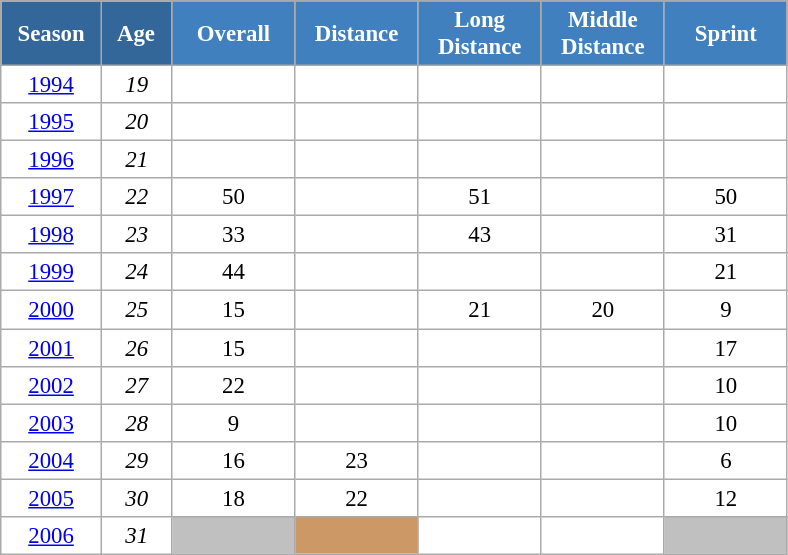<table class="wikitable" style="font-size:95%; text-align:center; border:grey solid 1px; border-collapse:collapse; background:#ffffff;">
<tr>
<th style="background-color:#369; color:white; width:60px;" rowspan="2"> Season </th>
<th style="background-color:#369; color:white; width:40px;" rowspan="2"> Age </th>
</tr>
<tr>
<th style="background-color:#4180be; color:white; width:75px;">Overall</th>
<th style="background-color:#4180be; color:white; width:75px;">Distance</th>
<th style="background-color:#4180be; color:white; width:75px;">Long Distance</th>
<th style="background-color:#4180be; color:white; width:75px;">Middle Distance</th>
<th style="background-color:#4180be; color:white; width:75px;">Sprint</th>
</tr>
<tr>
<td><a href='#'>1994</a></td>
<td><em>19</em></td>
<td></td>
<td></td>
<td></td>
<td></td>
<td></td>
</tr>
<tr>
<td><a href='#'>1995</a></td>
<td><em>20</em></td>
<td></td>
<td></td>
<td></td>
<td></td>
<td></td>
</tr>
<tr>
<td><a href='#'>1996</a></td>
<td><em>21</em></td>
<td></td>
<td></td>
<td></td>
<td></td>
<td></td>
</tr>
<tr>
<td><a href='#'>1997</a></td>
<td><em>22</em></td>
<td>50</td>
<td></td>
<td>51</td>
<td></td>
<td>50</td>
</tr>
<tr>
<td><a href='#'>1998</a></td>
<td><em>23</em></td>
<td>33</td>
<td></td>
<td>43</td>
<td></td>
<td>31</td>
</tr>
<tr>
<td><a href='#'>1999</a></td>
<td><em>24</em></td>
<td>44</td>
<td></td>
<td></td>
<td></td>
<td>21</td>
</tr>
<tr>
<td><a href='#'>2000</a></td>
<td><em>25</em></td>
<td>15</td>
<td></td>
<td>21</td>
<td>20</td>
<td>9</td>
</tr>
<tr>
<td><a href='#'>2001</a></td>
<td><em>26</em></td>
<td>15</td>
<td></td>
<td></td>
<td></td>
<td>17</td>
</tr>
<tr>
<td><a href='#'>2002</a></td>
<td><em>27</em></td>
<td>22</td>
<td></td>
<td></td>
<td></td>
<td>10</td>
</tr>
<tr>
<td><a href='#'>2003</a></td>
<td><em>28</em></td>
<td>9</td>
<td></td>
<td></td>
<td></td>
<td>10</td>
</tr>
<tr>
<td><a href='#'>2004</a></td>
<td><em>29</em></td>
<td>16</td>
<td>23</td>
<td></td>
<td></td>
<td>6</td>
</tr>
<tr>
<td><a href='#'>2005</a></td>
<td><em>30</em></td>
<td>18</td>
<td>22</td>
<td></td>
<td></td>
<td>12</td>
</tr>
<tr>
<td><a href='#'>2006</a></td>
<td><em>31</em></td>
<td style="background:silver;"></td>
<td style="background:#c96;"></td>
<td></td>
<td></td>
<td style="background:silver;"></td>
</tr>
</table>
